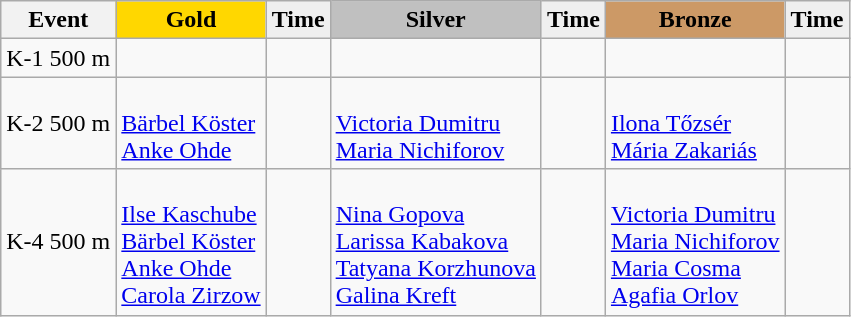<table class="wikitable">
<tr>
<th>Event</th>
<td align=center bgcolor="gold"><strong>Gold</strong></td>
<td align=center bgcolor="EFEFEF"><strong>Time</strong></td>
<td align=center bgcolor="silver"><strong>Silver</strong></td>
<td align=center bgcolor="EFEFEF"><strong>Time</strong></td>
<td align=center bgcolor="CC9966"><strong>Bronze</strong></td>
<td align=center bgcolor="EFEFEF"><strong>Time</strong></td>
</tr>
<tr>
<td>K-1 500 m</td>
<td></td>
<td></td>
<td></td>
<td></td>
<td></td>
<td></td>
</tr>
<tr>
<td>K-2 500 m</td>
<td><br><a href='#'>Bärbel Köster</a><br><a href='#'>Anke Ohde</a></td>
<td></td>
<td><br><a href='#'>Victoria Dumitru</a><br><a href='#'>Maria Nichiforov</a></td>
<td></td>
<td><br><a href='#'>Ilona Tőzsér</a><br><a href='#'>Mária Zakariás</a></td>
<td></td>
</tr>
<tr>
<td>K-4 500 m</td>
<td><br><a href='#'>Ilse Kaschube</a><br><a href='#'>Bärbel Köster</a><br><a href='#'>Anke Ohde</a><br><a href='#'>Carola Zirzow</a></td>
<td></td>
<td><br><a href='#'>Nina Gopova</a><br><a href='#'>Larissa Kabakova</a><br><a href='#'>Tatyana Korzhunova</a><br><a href='#'>Galina Kreft</a></td>
<td></td>
<td><br><a href='#'>Victoria Dumitru</a><br><a href='#'>Maria Nichiforov</a><br><a href='#'>Maria Cosma</a><br><a href='#'>Agafia Orlov</a></td>
<td></td>
</tr>
</table>
